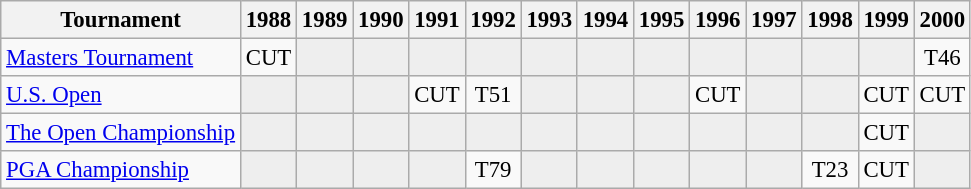<table class="wikitable" style="font-size:95%;text-align:center;">
<tr>
<th>Tournament</th>
<th>1988</th>
<th>1989</th>
<th>1990</th>
<th>1991</th>
<th>1992</th>
<th>1993</th>
<th>1994</th>
<th>1995</th>
<th>1996</th>
<th>1997</th>
<th>1998</th>
<th>1999</th>
<th>2000</th>
</tr>
<tr>
<td align=left><a href='#'>Masters Tournament</a></td>
<td>CUT</td>
<td style="background:#eeeeee;"></td>
<td style="background:#eeeeee;"></td>
<td style="background:#eeeeee;"></td>
<td style="background:#eeeeee;"></td>
<td style="background:#eeeeee;"></td>
<td style="background:#eeeeee;"></td>
<td style="background:#eeeeee;"></td>
<td style="background:#eeeeee;"></td>
<td style="background:#eeeeee;"></td>
<td style="background:#eeeeee;"></td>
<td style="background:#eeeeee;"></td>
<td>T46</td>
</tr>
<tr>
<td align=left><a href='#'>U.S. Open</a></td>
<td style="background:#eeeeee;"></td>
<td style="background:#eeeeee;"></td>
<td style="background:#eeeeee;"></td>
<td>CUT</td>
<td>T51</td>
<td style="background:#eeeeee;"></td>
<td style="background:#eeeeee;"></td>
<td style="background:#eeeeee;"></td>
<td>CUT</td>
<td style="background:#eeeeee;"></td>
<td style="background:#eeeeee;"></td>
<td>CUT</td>
<td>CUT</td>
</tr>
<tr>
<td align=left><a href='#'>The Open Championship</a></td>
<td style="background:#eeeeee;"></td>
<td style="background:#eeeeee;"></td>
<td style="background:#eeeeee;"></td>
<td style="background:#eeeeee;"></td>
<td style="background:#eeeeee;"></td>
<td style="background:#eeeeee;"></td>
<td style="background:#eeeeee;"></td>
<td style="background:#eeeeee;"></td>
<td style="background:#eeeeee;"></td>
<td style="background:#eeeeee;"></td>
<td style="background:#eeeeee;"></td>
<td>CUT</td>
<td style="background:#eeeeee;"></td>
</tr>
<tr>
<td align=left><a href='#'>PGA Championship</a></td>
<td style="background:#eeeeee;"></td>
<td style="background:#eeeeee;"></td>
<td style="background:#eeeeee;"></td>
<td style="background:#eeeeee;"></td>
<td>T79</td>
<td style="background:#eeeeee;"></td>
<td style="background:#eeeeee;"></td>
<td style="background:#eeeeee;"></td>
<td style="background:#eeeeee;"></td>
<td style="background:#eeeeee;"></td>
<td>T23</td>
<td>CUT</td>
<td style="background:#eeeeee;"></td>
</tr>
</table>
